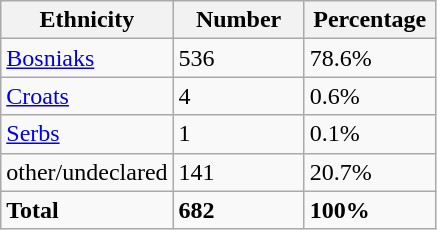<table class="wikitable">
<tr>
<th width="100px">Ethnicity</th>
<th width="80px">Number</th>
<th width="80px">Percentage</th>
</tr>
<tr>
<td><a href='#'>Bosniaks</a></td>
<td>536</td>
<td>78.6%</td>
</tr>
<tr>
<td><a href='#'>Croats</a></td>
<td>4</td>
<td>0.6%</td>
</tr>
<tr>
<td><a href='#'>Serbs</a></td>
<td>1</td>
<td>0.1%</td>
</tr>
<tr>
<td>other/undeclared</td>
<td>141</td>
<td>20.7%</td>
</tr>
<tr>
<td><strong>Total</strong></td>
<td><strong>682</strong></td>
<td><strong>100%</strong></td>
</tr>
</table>
